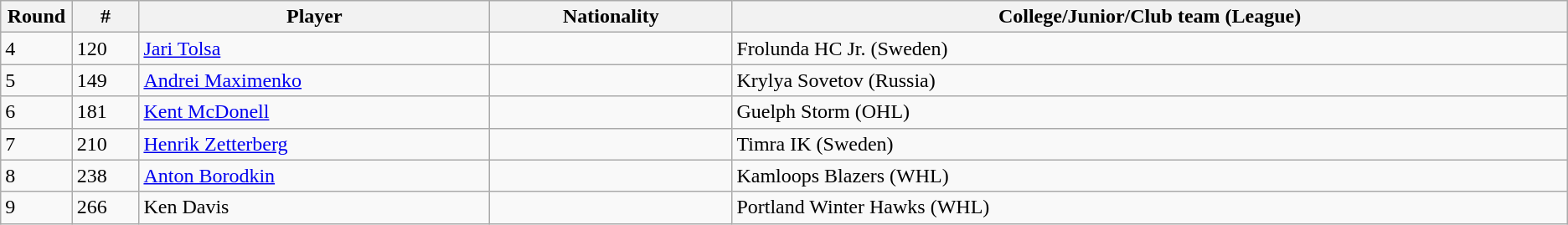<table class="wikitable">
<tr align="center">
<th bgcolor="#DDDDFF" width="4.0%">Round</th>
<th bgcolor="#DDDDFF" width="4.0%">#</th>
<th bgcolor="#DDDDFF" width="21.0%">Player</th>
<th bgcolor="#DDDDFF" width="14.5%">Nationality</th>
<th bgcolor="#DDDDFF" width="50.0%">College/Junior/Club team (League)</th>
</tr>
<tr>
<td>4</td>
<td>120</td>
<td><a href='#'>Jari Tolsa</a></td>
<td></td>
<td>Frolunda HC Jr. (Sweden)</td>
</tr>
<tr>
<td>5</td>
<td>149</td>
<td><a href='#'>Andrei Maximenko</a></td>
<td></td>
<td>Krylya Sovetov (Russia)</td>
</tr>
<tr>
<td>6</td>
<td>181</td>
<td><a href='#'>Kent McDonell</a></td>
<td></td>
<td>Guelph Storm (OHL)</td>
</tr>
<tr>
<td>7</td>
<td>210</td>
<td><a href='#'>Henrik Zetterberg</a></td>
<td></td>
<td>Timra IK (Sweden)</td>
</tr>
<tr>
<td>8</td>
<td>238</td>
<td><a href='#'>Anton Borodkin</a></td>
<td></td>
<td>Kamloops Blazers (WHL)</td>
</tr>
<tr>
<td>9</td>
<td>266</td>
<td>Ken Davis</td>
<td></td>
<td>Portland Winter Hawks (WHL)</td>
</tr>
</table>
